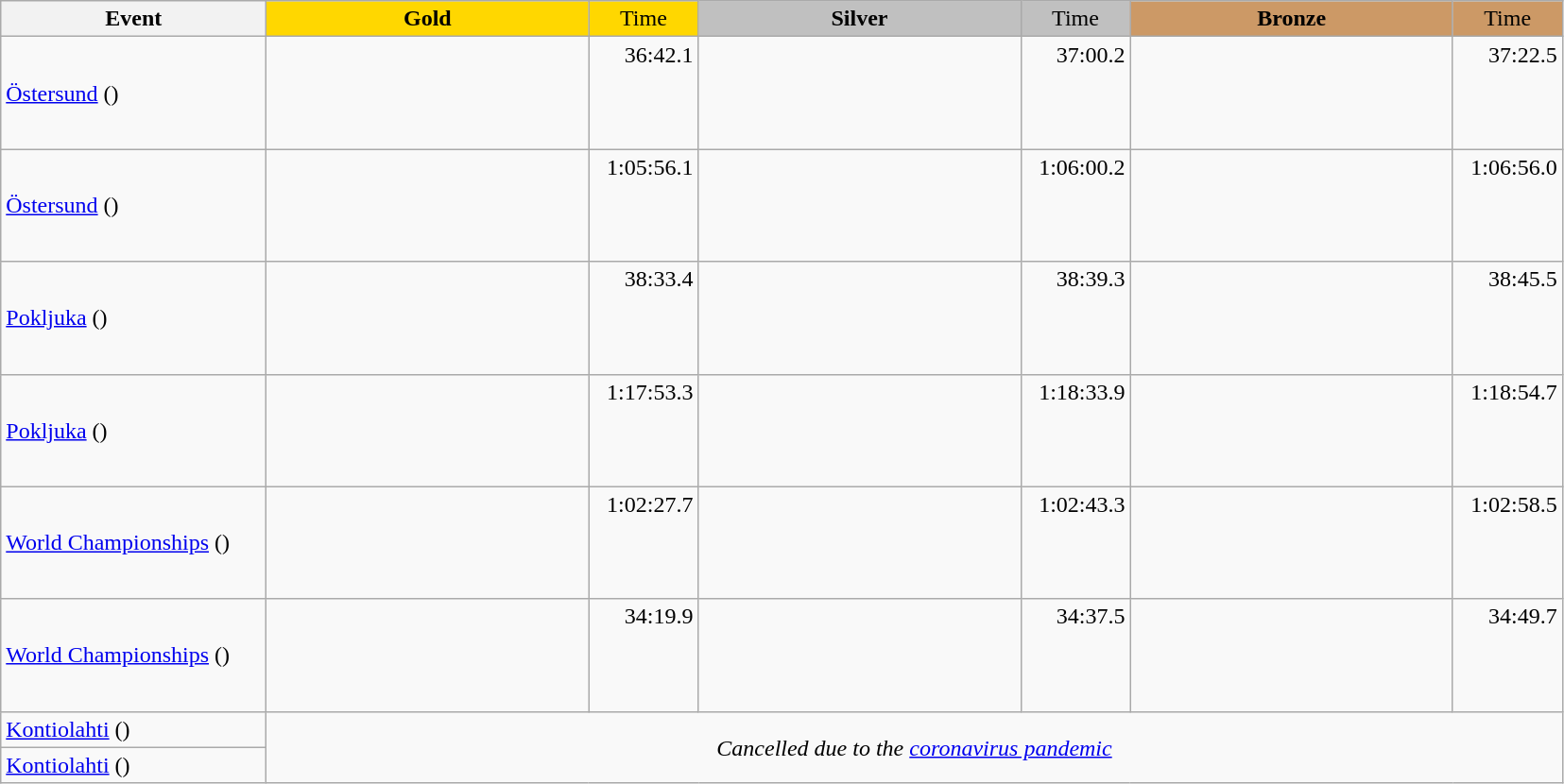<table class="wikitable">
<tr>
<th width="180">Event</th>
<th width="220" style="background:gold">Gold</th>
<th width="70" style="background:gold;font-weight:normal">Time</th>
<th width="220" style="background:silver">Silver</th>
<th width="70" style="background:silver;font-weight:normal">Time</th>
<th width="220" style="background:#CC9966">Bronze</th>
<th width="70" style="background:#CC9966;font-weight:normal">Time</th>
</tr>
<tr>
<td><a href='#'>Östersund</a> ()<br></td>
<td></td>
<td align="right">36:42.1<br><br><br><br></td>
<td></td>
<td align="right">37:00.2<br><br><br><br></td>
<td></td>
<td align="right">37:22.5<br><br><br><br></td>
</tr>
<tr>
<td><a href='#'>Östersund</a> ()<br></td>
<td></td>
<td align="right">1:05:56.1<br><br><br><br></td>
<td></td>
<td align="right">1:06:00.2<br><br><br><br></td>
<td></td>
<td align="right">1:06:56.0<br><br><br><br></td>
</tr>
<tr>
<td><a href='#'>Pokljuka</a> ()<br></td>
<td></td>
<td align="right">38:33.4<br><br><br><br></td>
<td></td>
<td align="right">38:39.3<br><br><br><br></td>
<td></td>
<td align="right">38:45.5<br><br><br><br></td>
</tr>
<tr>
<td><a href='#'>Pokljuka</a> ()<br></td>
<td></td>
<td align="right">1:17:53.3<br><br><br><br></td>
<td></td>
<td align="right">1:18:33.9<br><br><br><br></td>
<td></td>
<td align="right">1:18:54.7<br><br><br><br></td>
</tr>
<tr>
<td><a href='#'>World Championships</a> ()<br></td>
<td></td>
<td align="right">1:02:27.7<br><br><br><br></td>
<td></td>
<td align="right">1:02:43.3<br><br><br><br></td>
<td></td>
<td align="right">1:02:58.5<br><br><br><br></td>
</tr>
<tr>
<td><a href='#'>World Championships</a> ()<br></td>
<td></td>
<td align="right">34:19.9<br><br><br><br></td>
<td></td>
<td align="right">34:37.5<br><br><br><br></td>
<td></td>
<td align="right">34:49.7<br><br><br><br></td>
</tr>
<tr>
<td><a href='#'>Kontiolahti</a> ()</td>
<td colspan="6" rowspan="2" align="middle"><em>Cancelled due to the <a href='#'>coronavirus pandemic</a></em></td>
</tr>
<tr>
<td><a href='#'>Kontiolahti</a> ()</td>
</tr>
</table>
